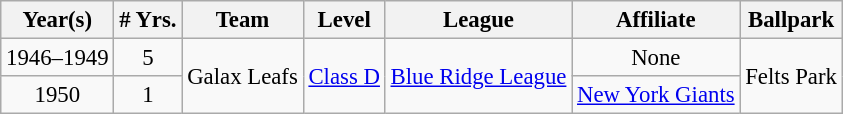<table class="wikitable" style="text-align:center; font-size: 95%;">
<tr>
<th>Year(s)</th>
<th># Yrs.</th>
<th>Team</th>
<th>Level</th>
<th>League</th>
<th>Affiliate</th>
<th>Ballpark</th>
</tr>
<tr>
<td>1946–1949</td>
<td>5</td>
<td rowspan=2>Galax Leafs</td>
<td rowspan=2><a href='#'>Class D</a></td>
<td rowspan=2><a href='#'>Blue Ridge League</a></td>
<td>None</td>
<td rowspan=2>Felts Park</td>
</tr>
<tr>
<td>1950</td>
<td>1</td>
<td><a href='#'>New York Giants</a></td>
</tr>
</table>
